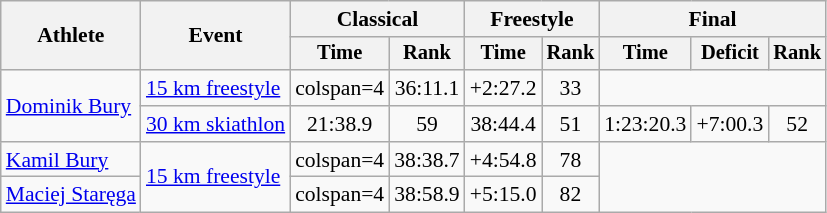<table class="wikitable" style="font-size:90%">
<tr>
<th rowspan=2>Athlete</th>
<th rowspan=2>Event</th>
<th colspan=2>Classical</th>
<th colspan=2>Freestyle</th>
<th colspan=3>Final</th>
</tr>
<tr style="font-size: 95%">
<th>Time</th>
<th>Rank</th>
<th>Time</th>
<th>Rank</th>
<th>Time</th>
<th>Deficit</th>
<th>Rank</th>
</tr>
<tr align=center>
<td align=left rowspan=2><a href='#'>Dominik Bury</a></td>
<td align=left><a href='#'>15 km freestyle</a></td>
<td>colspan=4 </td>
<td>36:11.1</td>
<td>+2:27.2</td>
<td>33</td>
</tr>
<tr align=center>
<td align=left><a href='#'>30 km skiathlon</a></td>
<td>21:38.9</td>
<td>59</td>
<td>38:44.4</td>
<td>51</td>
<td>1:23:20.3</td>
<td>+7:00.3</td>
<td>52</td>
</tr>
<tr align=center>
<td align=left><a href='#'>Kamil Bury</a></td>
<td align=left rowspan=2><a href='#'>15 km freestyle</a></td>
<td>colspan=4 </td>
<td>38:38.7</td>
<td>+4:54.8</td>
<td>78</td>
</tr>
<tr align=center>
<td align=left><a href='#'>Maciej Staręga</a></td>
<td>colspan=4 </td>
<td>38:58.9</td>
<td>+5:15.0</td>
<td>82</td>
</tr>
</table>
